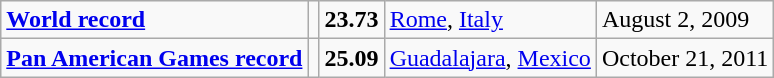<table class="wikitable">
<tr>
<td><strong><a href='#'>World record</a></strong></td>
<td></td>
<td><strong>23.73</strong></td>
<td><a href='#'>Rome</a>, <a href='#'>Italy</a></td>
<td>August 2, 2009</td>
</tr>
<tr>
<td><strong><a href='#'>Pan American Games record</a></strong></td>
<td></td>
<td><strong>25.09</strong></td>
<td><a href='#'>Guadalajara</a>, <a href='#'>Mexico</a></td>
<td>October 21, 2011</td>
</tr>
</table>
